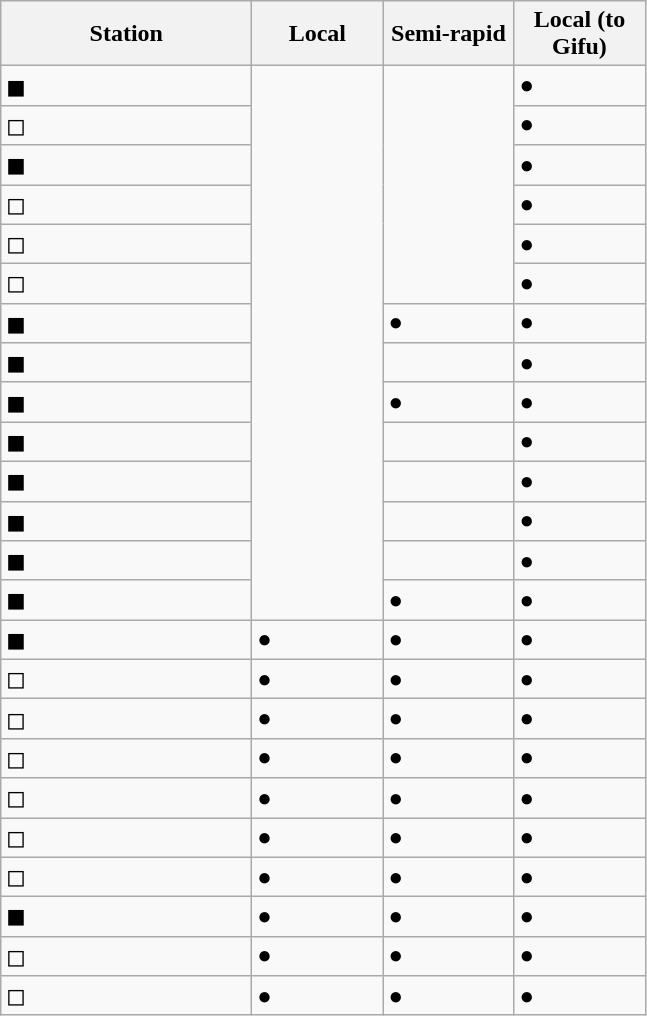<table class="wikitable defaultcenter col1left" style="font-size:100%;">
<tr>
<th style="width:10em">Station</th>
<th style="width:5em">Local</th>
<th style="width:5em">Semi-rapid</th>
<th style="width:5em">Local (to Gifu)</th>
</tr>
<tr>
<td>◼</td>
<td rowspan="14"></td>
<td rowspan="6"></td>
<td>●</td>
</tr>
<tr>
<td>◻</td>
<td>●</td>
</tr>
<tr>
<td>◼</td>
<td>●</td>
</tr>
<tr>
<td>◻</td>
<td>●</td>
</tr>
<tr>
<td>◻</td>
<td>●</td>
</tr>
<tr>
<td>◻</td>
<td>●</td>
</tr>
<tr>
<td>◼</td>
<td>●</td>
<td>●</td>
</tr>
<tr>
<td>◼</td>
<td></td>
<td>●</td>
</tr>
<tr>
<td>◼</td>
<td>●</td>
<td>●</td>
</tr>
<tr>
<td>◼</td>
<td></td>
<td>●</td>
</tr>
<tr>
<td>◼</td>
<td></td>
<td>●</td>
</tr>
<tr>
<td>◼</td>
<td></td>
<td>●</td>
</tr>
<tr>
<td>◼</td>
<td></td>
<td>●</td>
</tr>
<tr>
<td>◼</td>
<td>●</td>
<td>●</td>
</tr>
<tr>
<td>◼</td>
<td>●</td>
<td>●</td>
<td>●</td>
</tr>
<tr>
<td>◻</td>
<td>●</td>
<td>●</td>
<td>●</td>
</tr>
<tr>
<td>◻</td>
<td>●</td>
<td>●</td>
<td>●</td>
</tr>
<tr>
<td>◻</td>
<td>●</td>
<td>●</td>
<td>●</td>
</tr>
<tr>
<td>◻</td>
<td>●</td>
<td>●</td>
<td>●</td>
</tr>
<tr>
<td>◻</td>
<td>●</td>
<td>●</td>
<td>●</td>
</tr>
<tr>
<td>◻</td>
<td>●</td>
<td>●</td>
<td>●</td>
</tr>
<tr>
<td>◼</td>
<td>●</td>
<td>●</td>
<td>●</td>
</tr>
<tr>
<td>◻</td>
<td>●</td>
<td>●</td>
<td>●</td>
</tr>
<tr>
<td>◻</td>
<td>●</td>
<td>●</td>
<td>●</td>
</tr>
</table>
